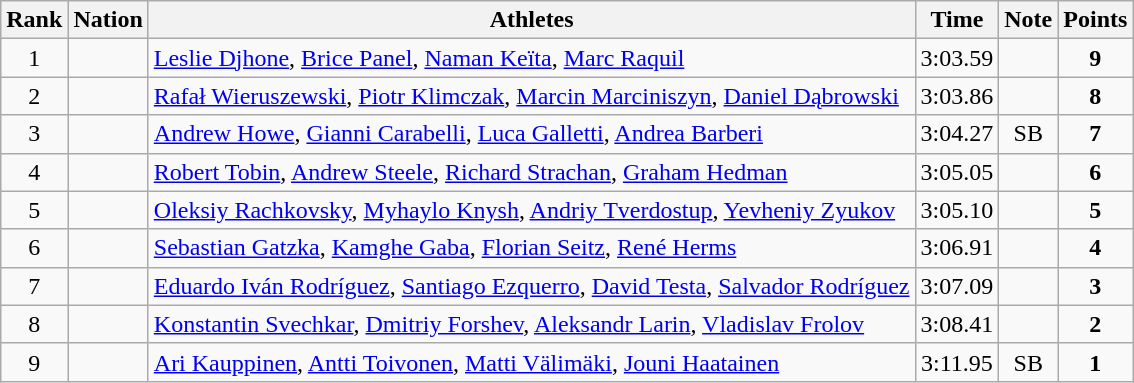<table class="wikitable sortable" style="text-align:center">
<tr>
<th>Rank</th>
<th>Nation</th>
<th>Athletes</th>
<th>Time</th>
<th>Note</th>
<th>Points</th>
</tr>
<tr>
<td>1</td>
<td align=left></td>
<td align=left><a href='#'>Leslie Djhone</a>, <a href='#'>Brice Panel</a>, <a href='#'>Naman Keïta</a>, <a href='#'>Marc Raquil</a></td>
<td>3:03.59</td>
<td></td>
<td><strong>9</strong></td>
</tr>
<tr>
<td>2</td>
<td align=left></td>
<td align=left><a href='#'>Rafał Wieruszewski</a>, <a href='#'>Piotr Klimczak</a>, <a href='#'>Marcin Marciniszyn</a>, <a href='#'>Daniel Dąbrowski</a></td>
<td>3:03.86</td>
<td></td>
<td><strong>8</strong></td>
</tr>
<tr>
<td>3</td>
<td align=left></td>
<td align=left><a href='#'>Andrew Howe</a>, <a href='#'>Gianni Carabelli</a>, <a href='#'>Luca Galletti</a>, <a href='#'>Andrea Barberi</a></td>
<td>3:04.27</td>
<td>SB</td>
<td><strong>7</strong></td>
</tr>
<tr>
<td>4</td>
<td align=left></td>
<td align=left><a href='#'>Robert Tobin</a>, <a href='#'>Andrew Steele</a>, <a href='#'>Richard Strachan</a>, <a href='#'>Graham Hedman</a></td>
<td>3:05.05</td>
<td></td>
<td><strong>6</strong></td>
</tr>
<tr>
<td>5</td>
<td align=left></td>
<td align=left><a href='#'>Oleksiy Rachkovsky</a>, <a href='#'>Myhaylo Knysh</a>, <a href='#'>Andriy Tverdostup</a>, <a href='#'>Yevheniy Zyukov</a></td>
<td>3:05.10</td>
<td></td>
<td><strong>5</strong></td>
</tr>
<tr>
<td>6</td>
<td align=left></td>
<td align=left><a href='#'>Sebastian Gatzka</a>, <a href='#'>Kamghe Gaba</a>, <a href='#'>Florian Seitz</a>, <a href='#'>René Herms</a></td>
<td>3:06.91</td>
<td></td>
<td><strong>4</strong></td>
</tr>
<tr>
<td>7</td>
<td align=left></td>
<td align=left><a href='#'>Eduardo Iván Rodríguez</a>, <a href='#'>Santiago Ezquerro</a>, <a href='#'>David Testa</a>, <a href='#'>Salvador Rodríguez</a></td>
<td>3:07.09</td>
<td></td>
<td><strong>3</strong></td>
</tr>
<tr>
<td>8</td>
<td align=left></td>
<td align=left><a href='#'>Konstantin Svechkar</a>, <a href='#'>Dmitriy Forshev</a>, <a href='#'>Aleksandr Larin</a>, <a href='#'>Vladislav Frolov</a></td>
<td>3:08.41</td>
<td></td>
<td><strong>2</strong></td>
</tr>
<tr>
<td>9</td>
<td align=left></td>
<td align=left><a href='#'>Ari Kauppinen</a>, <a href='#'>Antti Toivonen</a>, <a href='#'>Matti Välimäki</a>, <a href='#'>Jouni Haatainen</a></td>
<td>3:11.95</td>
<td>SB</td>
<td><strong>1</strong></td>
</tr>
</table>
